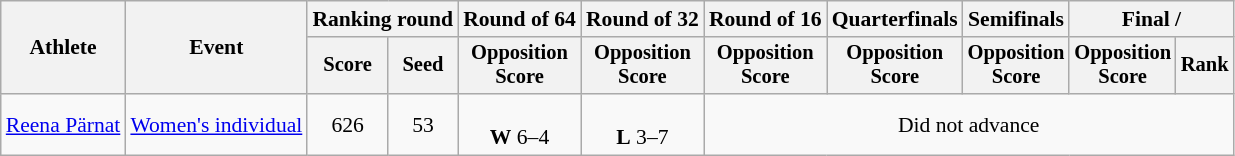<table class="wikitable" style="font-size:90%">
<tr>
<th rowspan=2>Athlete</th>
<th rowspan=2>Event</th>
<th colspan="2">Ranking round</th>
<th>Round of 64</th>
<th>Round of 32</th>
<th>Round of 16</th>
<th>Quarterfinals</th>
<th>Semifinals</th>
<th colspan="2">Final / </th>
</tr>
<tr style="font-size:95%">
<th>Score</th>
<th>Seed</th>
<th>Opposition<br>Score</th>
<th>Opposition<br>Score</th>
<th>Opposition<br>Score</th>
<th>Opposition<br>Score</th>
<th>Opposition<br>Score</th>
<th>Opposition<br>Score</th>
<th>Rank</th>
</tr>
<tr align=center>
<td align=left><a href='#'>Reena Pärnat</a></td>
<td align=left><a href='#'>Women's individual</a></td>
<td>626</td>
<td>53</td>
<td><br><strong>W</strong> 6–4</td>
<td><br><strong>L</strong> 3–7</td>
<td colspan=5>Did not advance</td>
</tr>
</table>
